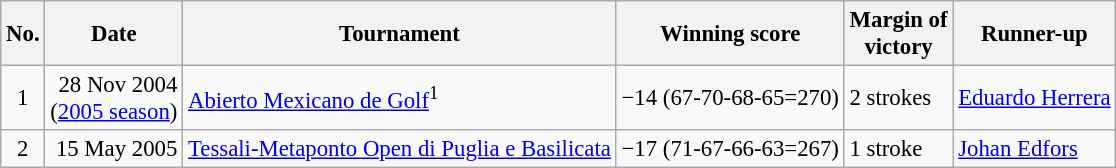<table class="wikitable" style="font-size:95%;">
<tr>
<th>No.</th>
<th>Date</th>
<th>Tournament</th>
<th>Winning score</th>
<th>Margin of<br>victory</th>
<th>Runner-up</th>
</tr>
<tr>
<td align=center>1</td>
<td align=right>28 Nov 2004<br>(<a href='#'>2005 season</a>)</td>
<td><a href='#'>Abierto Mexicano de Golf</a><sup>1</sup></td>
<td>−14 (67-70-68-65=270)</td>
<td>2 strokes</td>
<td> <a href='#'>Eduardo Herrera</a></td>
</tr>
<tr>
<td align=center>2</td>
<td align=right>15 May 2005</td>
<td><a href='#'>Tessali-Metaponto Open di Puglia e Basilicata</a></td>
<td>−17 (71-67-66-63=267)</td>
<td>1 stroke</td>
<td> <a href='#'>Johan Edfors</a></td>
</tr>
</table>
